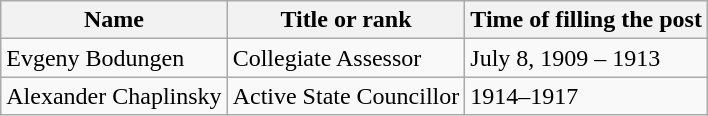<table class="wikitable">
<tr>
<th>Name</th>
<th>Title or rank</th>
<th>Time of filling the post</th>
</tr>
<tr>
<td>Evgeny Bodungen</td>
<td>Collegiate Assessor</td>
<td>July 8, 1909 – 1913</td>
</tr>
<tr>
<td>Alexander Chaplinsky</td>
<td>Active State Councillor</td>
<td>1914–1917</td>
</tr>
</table>
